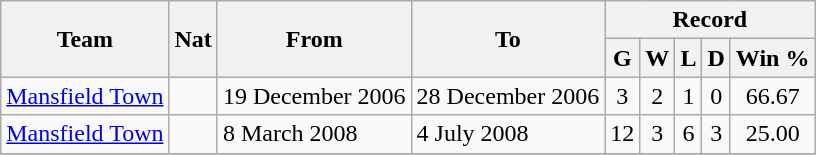<table class="wikitable" style="text-align: center">
<tr>
<th rowspan="2">Team</th>
<th rowspan="2">Nat</th>
<th rowspan="2">From</th>
<th rowspan="2">To</th>
<th colspan="5">Record</th>
</tr>
<tr>
<th>G</th>
<th>W</th>
<th>L</th>
<th>D</th>
<th>Win %</th>
</tr>
<tr>
<td align=left><a href='#'>Mansfield Town</a></td>
<td></td>
<td align=left>19 December 2006</td>
<td align=left>28 December 2006</td>
<td>3</td>
<td>2</td>
<td>1</td>
<td>0</td>
<td>66.67</td>
</tr>
<tr>
<td align=left><a href='#'>Mansfield Town</a></td>
<td></td>
<td align=left>8 March 2008</td>
<td align=left>4 July 2008</td>
<td>12</td>
<td>3</td>
<td>6</td>
<td>3</td>
<td>25.00</td>
</tr>
<tr>
</tr>
</table>
